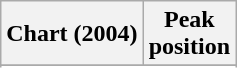<table class="wikitable sortable plainrowheaders" style="text-align:center;">
<tr>
<th scope="col">Chart (2004)</th>
<th scope="col">Peak<br>position</th>
</tr>
<tr>
</tr>
<tr>
</tr>
<tr>
</tr>
<tr>
</tr>
</table>
